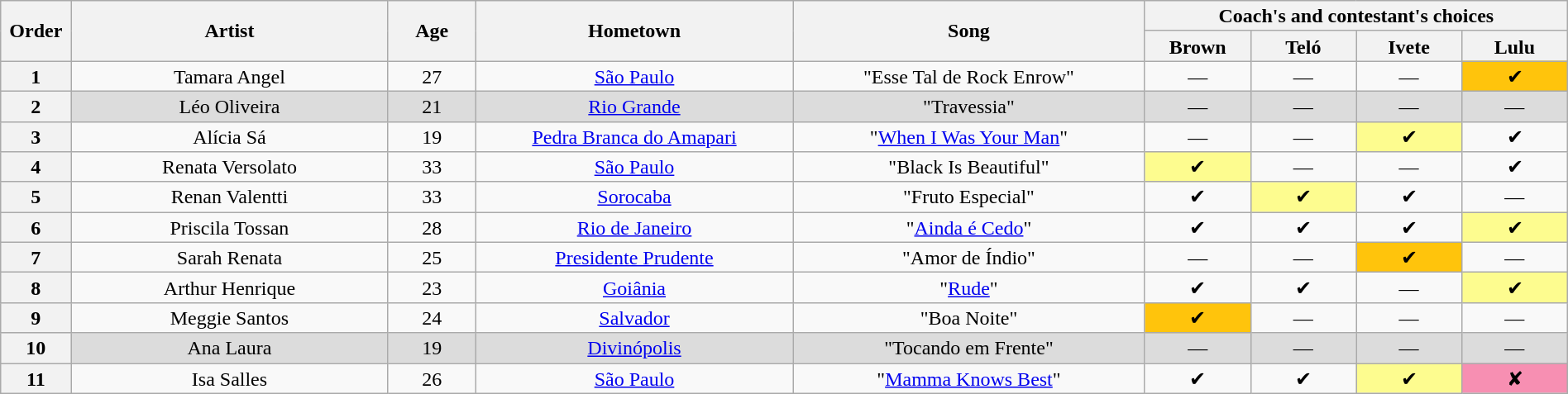<table class="wikitable" style="text-align:center; line-height:17px; width:100%;">
<tr>
<th scope="col" rowspan=2 width="04%">Order</th>
<th scope="col" rowspan=2 width="18%">Artist</th>
<th scope="col" rowspan=2 width="05%">Age</th>
<th scope="col" rowspan=2 width="18%">Hometown</th>
<th scope="col" rowspan=2 width="20%">Song</th>
<th scope="col" colspan=4 width="24%">Coach's and contestant's choices</th>
</tr>
<tr>
<th width="06%">Brown</th>
<th width="06%">Teló</th>
<th width="06%">Ivete</th>
<th width="06%">Lulu</th>
</tr>
<tr>
<th>1</th>
<td>Tamara Angel</td>
<td>27</td>
<td><a href='#'>São Paulo</a></td>
<td>"Esse Tal de Rock Enrow"</td>
<td>—</td>
<td>—</td>
<td>—</td>
<td bgcolor=FFC40C>✔</td>
</tr>
<tr bgcolor=DCDCDC>
<th>2</th>
<td>Léo Oliveira</td>
<td>21</td>
<td><a href='#'>Rio Grande</a></td>
<td>"Travessia"</td>
<td>—</td>
<td>—</td>
<td>—</td>
<td>—</td>
</tr>
<tr>
<th>3</th>
<td>Alícia Sá</td>
<td>19</td>
<td><a href='#'>Pedra Branca do Amapari</a></td>
<td>"<a href='#'>When I Was Your Man</a>"</td>
<td>—</td>
<td>—</td>
<td bgcolor=FDFC8F>✔</td>
<td>✔</td>
</tr>
<tr>
<th>4</th>
<td>Renata Versolato</td>
<td>33</td>
<td><a href='#'>São Paulo</a></td>
<td>"Black Is Beautiful"</td>
<td bgcolor=FDFC8F>✔</td>
<td>—</td>
<td>—</td>
<td>✔</td>
</tr>
<tr>
<th>5</th>
<td>Renan Valentti</td>
<td>33</td>
<td><a href='#'>Sorocaba</a></td>
<td>"Fruto Especial"</td>
<td>✔</td>
<td bgcolor=FDFC8F>✔</td>
<td>✔</td>
<td>—</td>
</tr>
<tr>
<th>6</th>
<td>Priscila Tossan</td>
<td>28</td>
<td><a href='#'>Rio de Janeiro</a></td>
<td>"<a href='#'>Ainda é Cedo</a>"</td>
<td>✔</td>
<td>✔</td>
<td>✔</td>
<td bgcolor=FDFC8F>✔</td>
</tr>
<tr>
<th>7</th>
<td>Sarah Renata</td>
<td>25</td>
<td><a href='#'>Presidente Prudente</a></td>
<td>"Amor de Índio"</td>
<td>—</td>
<td>—</td>
<td bgcolor=FFC40C>✔</td>
<td>—</td>
</tr>
<tr>
<th>8</th>
<td>Arthur Henrique</td>
<td>23</td>
<td><a href='#'>Goiânia</a></td>
<td>"<a href='#'>Rude</a>"</td>
<td>✔</td>
<td>✔</td>
<td>—</td>
<td bgcolor=FDFC8F>✔</td>
</tr>
<tr>
<th>9</th>
<td>Meggie Santos</td>
<td>24</td>
<td><a href='#'>Salvador</a></td>
<td>"Boa Noite"</td>
<td bgcolor=FFC40C>✔</td>
<td>—</td>
<td>—</td>
<td>—</td>
</tr>
<tr bgcolor=DCDCDC>
<th>10</th>
<td>Ana Laura</td>
<td>19</td>
<td><a href='#'>Divinópolis</a></td>
<td>"Tocando em Frente"</td>
<td>—</td>
<td>—</td>
<td>—</td>
<td>—</td>
</tr>
<tr>
<th>11</th>
<td>Isa Salles</td>
<td>26</td>
<td><a href='#'>São Paulo</a></td>
<td>"<a href='#'>Mamma Knows Best</a>"</td>
<td>✔</td>
<td>✔</td>
<td bgcolor=FDFC8F>✔</td>
<td bgcolor="#f78fb2">✘</td>
</tr>
</table>
